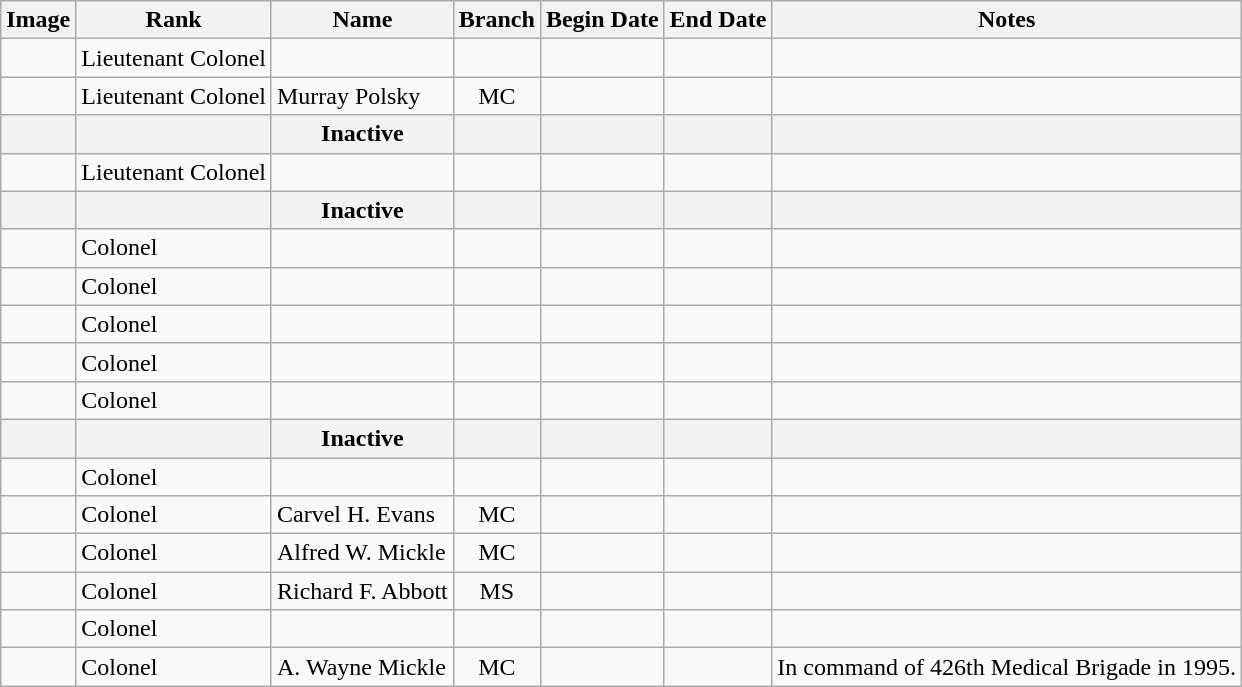<table class="wikitable sortable">
<tr>
<th class=unsortable>Image</th>
<th class=unsortable>Rank</th>
<th>Name</th>
<th>Branch</th>
<th>Begin Date</th>
<th>End Date</th>
<th class=unsortable>Notes</th>
</tr>
<tr>
<td></td>
<td>Lieutenant Colonel</td>
<td Sortname></td>
<td align=center></td>
<td align=center></td>
<td align=center></td>
<td></td>
</tr>
<tr>
<td></td>
<td>Lieutenant Colonel</td>
<td Sortname>Murray Polsky</td>
<td align=center>MC</td>
<td align=center></td>
<td align=center></td>
<td></td>
</tr>
<tr>
<th></th>
<th></th>
<th Sortname>Inactive</th>
<th align=center></th>
<th align=center></th>
<th align=center></th>
<th></th>
</tr>
<tr>
<td></td>
<td>Lieutenant Colonel</td>
<td Sortname></td>
<td align=center></td>
<td align=center></td>
<td align=center></td>
<td></td>
</tr>
<tr>
<th></th>
<th></th>
<th Sortname>Inactive</th>
<th align=center></th>
<th align=center></th>
<th align=center></th>
<th></th>
</tr>
<tr>
<td></td>
<td>Colonel</td>
<td Sortname></td>
<td align=center></td>
<td align=center></td>
<td align=center></td>
<td></td>
</tr>
<tr>
<td></td>
<td>Colonel</td>
<td Sortname></td>
<td align=center></td>
<td align=center></td>
<td align=center></td>
<td></td>
</tr>
<tr>
<td></td>
<td>Colonel</td>
<td Sortname></td>
<td align=center></td>
<td align=center></td>
<td align=center></td>
<td></td>
</tr>
<tr>
<td></td>
<td>Colonel</td>
<td Sortname></td>
<td align=center></td>
<td align=center></td>
<td align=center></td>
<td></td>
</tr>
<tr>
<td></td>
<td>Colonel</td>
<td Sortname></td>
<td align=center></td>
<td align=center></td>
<td align=center></td>
<td></td>
</tr>
<tr>
<th></th>
<th></th>
<th Sortname>Inactive</th>
<th align=center></th>
<th align=center></th>
<th align=center></th>
<th></th>
</tr>
<tr>
<td></td>
<td>Colonel</td>
<td Sortname></td>
<td align=center></td>
<td align=center></td>
<td align=center></td>
<td></td>
</tr>
<tr>
<td></td>
<td>Colonel</td>
<td Sortname>Carvel H. Evans</td>
<td align=center>MC</td>
<td align=center></td>
<td align=center></td>
<td></td>
</tr>
<tr>
<td></td>
<td>Colonel</td>
<td Sortname>Alfred W. Mickle</td>
<td align=center>MC</td>
<td align=center></td>
<td align=center></td>
<td></td>
</tr>
<tr>
<td></td>
<td>Colonel</td>
<td Sortname>Richard F. Abbott</td>
<td align=center>MS</td>
<td align=center></td>
<td align=center></td>
<td></td>
</tr>
<tr>
<td></td>
<td>Colonel</td>
<td Sortname></td>
<td align=center></td>
<td align=center></td>
<td align=center></td>
<td></td>
</tr>
<tr>
<td></td>
<td>Colonel</td>
<td Sortname>A. Wayne Mickle</td>
<td align=center>MC</td>
<td align=center></td>
<td align=center></td>
<td>In command of 426th Medical Brigade in 1995.<br></td>
</tr>
</table>
